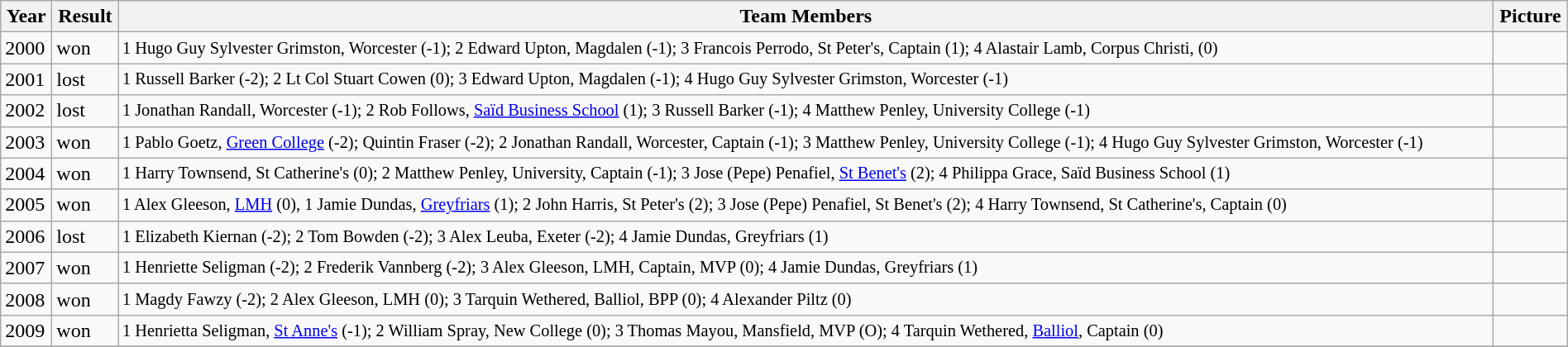<table class="wikitable" width="100%">
<tr>
<th>Year</th>
<th>Result</th>
<th>Team Members</th>
<th>Picture</th>
</tr>
<tr>
<td>2000</td>
<td>won</td>
<td style="font-size:85%">1 Hugo Guy Sylvester Grimston, Worcester (-1); 2 Edward Upton, Magdalen (-1); 3 Francois Perrodo, St Peter's, Captain (1); 4 Alastair Lamb, Corpus Christi, (0)</td>
<td></td>
</tr>
<tr>
<td>2001</td>
<td>lost</td>
<td style="font-size:85%">1 Russell Barker (-2); 2 Lt Col Stuart Cowen (0); 3 Edward Upton, Magdalen (-1); 4 Hugo Guy Sylvester Grimston, Worcester (-1)</td>
<td></td>
</tr>
<tr>
<td>2002</td>
<td>lost</td>
<td style="font-size:85%">1 Jonathan Randall, Worcester (-1); 2 Rob Follows, <a href='#'>Saïd Business School</a> (1); 3 Russell Barker (-1); 4 Matthew Penley, University College (-1)</td>
<td></td>
</tr>
<tr>
<td>2003</td>
<td>won</td>
<td style="font-size:85%">1 Pablo Goetz, <a href='#'>Green College</a> (-2); Quintin Fraser (-2); 2 Jonathan Randall, Worcester, Captain (-1); 3 Matthew Penley, University College (-1); 4 Hugo Guy Sylvester Grimston, Worcester (-1)</td>
<td></td>
</tr>
<tr>
<td>2004</td>
<td>won</td>
<td style="font-size:85%">1 Harry Townsend, St Catherine's (0);  2 Matthew Penley, University, Captain (-1); 3 Jose (Pepe) Penafiel, <a href='#'>St Benet's</a> (2); 4 Philippa Grace, Saïd Business School (1)</td>
<td></td>
</tr>
<tr>
<td>2005</td>
<td>won</td>
<td style="font-size:85%">1 Alex Gleeson, <a href='#'>LMH</a> (0),  1 Jamie Dundas, <a href='#'>Greyfriars</a> (1); 2 John Harris, St Peter's (2); 3 Jose (Pepe) Penafiel, St Benet's (2); 4 Harry Townsend, St Catherine's, Captain (0)</td>
<td></td>
</tr>
<tr>
<td>2006</td>
<td>lost</td>
<td style="font-size:85%">1 Elizabeth Kiernan (-2); 2 Tom Bowden (-2); 3 Alex Leuba, Exeter (-2); 4 Jamie Dundas, Greyfriars (1)</td>
<td></td>
</tr>
<tr>
<td>2007</td>
<td>won</td>
<td style="font-size:85%">1 Henriette Seligman (-2); 2 Frederik Vannberg (-2); 3 Alex Gleeson, LMH, Captain, MVP (0); 4 Jamie Dundas, Greyfriars (1)</td>
<td></td>
</tr>
<tr>
<td>2008</td>
<td>won</td>
<td style="font-size:85%">1 Magdy Fawzy (-2); 2 Alex Gleeson, LMH (0); 3 Tarquin Wethered, Balliol, BPP (0); 4 Alexander Piltz (0)</td>
<td></td>
</tr>
<tr>
<td>2009</td>
<td>won</td>
<td style="font-size:85%">1 Henrietta Seligman, <a href='#'>St Anne's</a> (-1); 2 William Spray, New College (0); 3 Thomas Mayou, Mansfield, MVP (O); 4 Tarquin Wethered, <a href='#'>Balliol</a>, Captain (0)</td>
<td></td>
</tr>
<tr>
</tr>
</table>
